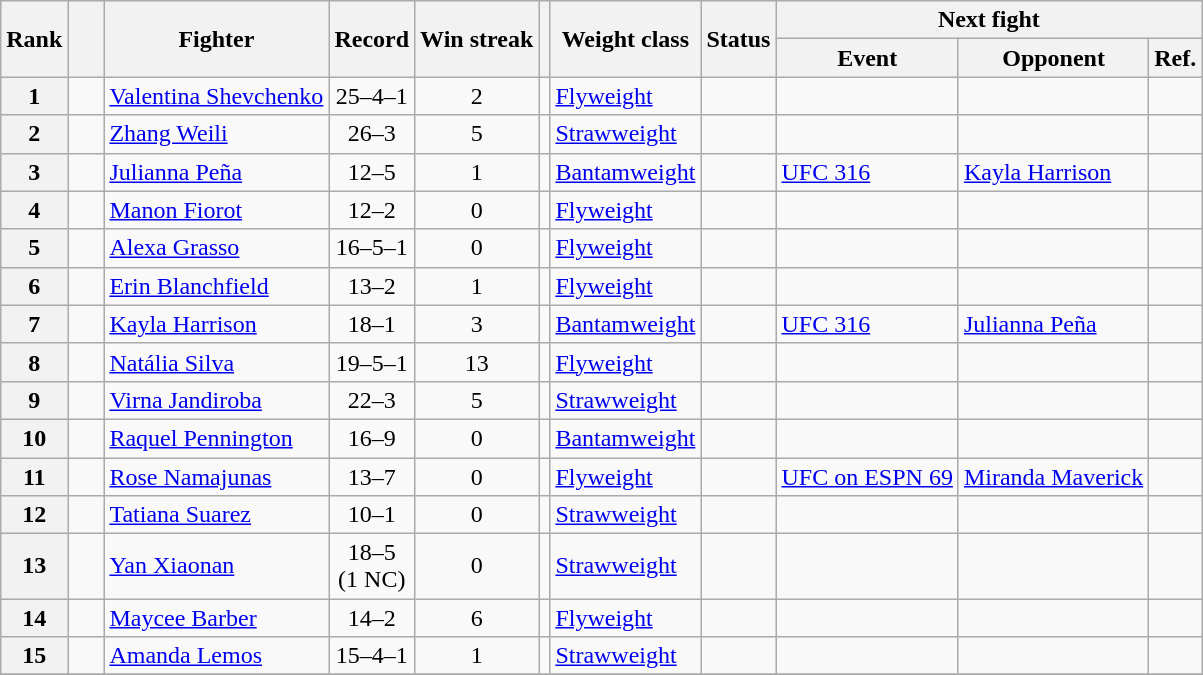<table class="wikitable" style="text-align:left;">
<tr>
<th rowspan=2>Rank</th>
<th rowspan=2 width=3%></th>
<th rowspan=2>Fighter</th>
<th rowspan=2>Record</th>
<th rowspan=2>Win streak</th>
<th rowspan=2></th>
<th rowspan=2>Weight class</th>
<th rowspan=2>Status</th>
<th colspan=3>Next fight</th>
</tr>
<tr>
<th>Event</th>
<th>Opponent</th>
<th>Ref.</th>
</tr>
<tr>
<th>1</th>
<td></td>
<td><a href='#'>Valentina Shevchenko</a></td>
<td align=center>25–4–1</td>
<td align=center>2</td>
<td align=center></td>
<td><a href='#'>Flyweight</a></td>
<td><a href='#'></a></td>
<td></td>
<td></td>
<td></td>
</tr>
<tr>
<th>2</th>
<td></td>
<td><a href='#'>Zhang Weili</a></td>
<td align=center>26–3</td>
<td align=center>5</td>
<td align=center></td>
<td><a href='#'>Strawweight</a></td>
<td><a href='#'></a></td>
<td></td>
<td></td>
<td></td>
</tr>
<tr>
<th>3</th>
<td></td>
<td><a href='#'>Julianna Peña</a></td>
<td align=center>12–5</td>
<td align=center>1</td>
<td align=center></td>
<td><a href='#'>Bantamweight</a></td>
<td><a href='#'></a></td>
<td><a href='#'>UFC 316</a></td>
<td><a href='#'>Kayla Harrison</a></td>
<td></td>
</tr>
<tr>
<th>4</th>
<td></td>
<td><a href='#'>Manon Fiorot</a></td>
<td align=center>12–2</td>
<td align=center>0</td>
<td align=center></td>
<td><a href='#'>Flyweight</a></td>
<td></td>
<td></td>
<td></td>
<td></td>
</tr>
<tr>
<th>5</th>
<td></td>
<td><a href='#'>Alexa Grasso</a></td>
<td align=center>16–5–1</td>
<td align=center>0</td>
<td align=center></td>
<td><a href='#'>Flyweight</a></td>
<td></td>
<td></td>
<td></td>
<td></td>
</tr>
<tr>
<th>6</th>
<td></td>
<td><a href='#'>Erin Blanchfield</a></td>
<td align=center>13–2</td>
<td align=center>1</td>
<td align=center></td>
<td><a href='#'>Flyweight</a></td>
<td></td>
<td></td>
<td></td>
<td></td>
</tr>
<tr>
<th>7</th>
<td></td>
<td><a href='#'>Kayla Harrison</a></td>
<td align=center>18–1</td>
<td align=center>3</td>
<td align=center></td>
<td><a href='#'>Bantamweight</a></td>
<td></td>
<td><a href='#'>UFC 316</a></td>
<td><a href='#'>Julianna Peña</a></td>
<td></td>
</tr>
<tr>
<th>8</th>
<td></td>
<td><a href='#'>Natália Silva</a></td>
<td align=center>19–5–1</td>
<td align=center>13</td>
<td align=center></td>
<td><a href='#'>Flyweight</a></td>
<td></td>
<td></td>
<td></td>
<td></td>
</tr>
<tr>
<th>9</th>
<td></td>
<td><a href='#'>Virna Jandiroba</a></td>
<td align=center>22–3</td>
<td align=center>5</td>
<td align=center></td>
<td><a href='#'>Strawweight</a></td>
<td></td>
<td></td>
<td></td>
<td></td>
</tr>
<tr>
<th>10</th>
<td></td>
<td><a href='#'>Raquel Pennington</a></td>
<td align=center>16–9</td>
<td align=center>0</td>
<td align=center></td>
<td><a href='#'>Bantamweight</a></td>
<td></td>
<td></td>
<td></td>
<td></td>
</tr>
<tr>
<th>11</th>
<td></td>
<td><a href='#'>Rose Namajunas</a></td>
<td align=center>13–7</td>
<td align=center>0</td>
<td align=center></td>
<td><a href='#'>Flyweight</a></td>
<td></td>
<td><a href='#'>UFC on ESPN 69</a></td>
<td><a href='#'>Miranda Maverick</a></td>
<td></td>
</tr>
<tr>
<th>12</th>
<td></td>
<td><a href='#'>Tatiana Suarez</a></td>
<td align=center>10–1</td>
<td align=center>0</td>
<td align=center></td>
<td><a href='#'>Strawweight</a></td>
<td></td>
<td></td>
<td></td>
<td></td>
</tr>
<tr>
<th>13</th>
<td></td>
<td><a href='#'>Yan Xiaonan</a></td>
<td align=center>18–5<br>(1 NC)</td>
<td align=center>0</td>
<td align=center></td>
<td><a href='#'>Strawweight</a></td>
<td></td>
<td></td>
<td></td>
<td></td>
</tr>
<tr>
<th>14</th>
<td></td>
<td><a href='#'>Maycee Barber</a></td>
<td align=center>14–2</td>
<td align=center>6</td>
<td align=center></td>
<td><a href='#'>Flyweight</a></td>
<td></td>
<td></td>
<td></td>
<td></td>
</tr>
<tr>
<th>15</th>
<td></td>
<td><a href='#'>Amanda Lemos</a></td>
<td align=center>15–4–1</td>
<td align=center>1</td>
<td align=center></td>
<td><a href='#'>Strawweight</a></td>
<td></td>
<td></td>
<td></td>
<td></td>
</tr>
<tr>
</tr>
</table>
